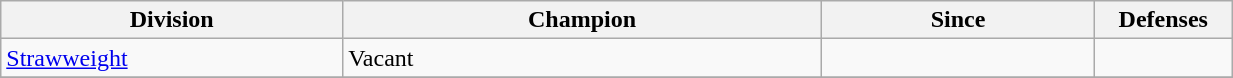<table class="wikitable" width="65%">
<tr>
<th width="25%">Division</th>
<th width="35%">Champion</th>
<th width="20%">Since</th>
<th width="10%">Defenses</th>
</tr>
<tr>
<td><a href='#'>Strawweight</a></td>
<td>Vacant</td>
<td></td>
<td style="text-align:center;"></td>
</tr>
<tr>
</tr>
</table>
